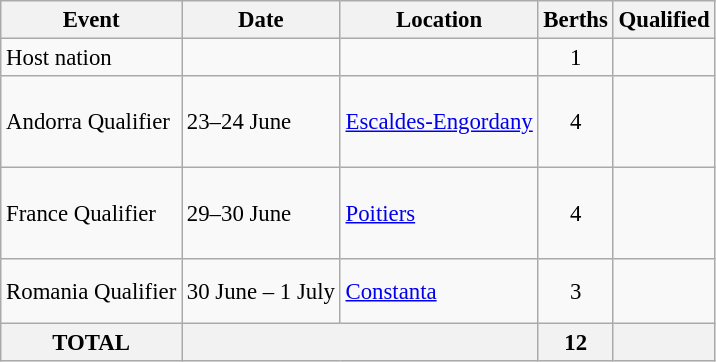<table class="wikitable " style="font-size:95%;">
<tr>
<th>Event</th>
<th>Date</th>
<th>Location</th>
<th>Berths</th>
<th>Qualified</th>
</tr>
<tr>
<td>Host nation</td>
<td></td>
<td></td>
<td align=center>1</td>
<td></td>
</tr>
<tr>
<td>Andorra Qualifier</td>
<td>23–24 June</td>
<td> <a href='#'>Escaldes-Engordany</a></td>
<td align=center>4</td>
<td> <br>  <br>  <br> </td>
</tr>
<tr>
<td>France Qualifier</td>
<td>29–30 June</td>
<td> <a href='#'>Poitiers</a></td>
<td align=center>4</td>
<td> <br>  <br>  <br> </td>
</tr>
<tr>
<td>Romania Qualifier</td>
<td>30 June – 1 July</td>
<td> <a href='#'>Constanta</a></td>
<td align=center>3</td>
<td> <br>  <br> </td>
</tr>
<tr>
<th>TOTAL</th>
<th colspan="2"></th>
<th>12</th>
<th></th>
</tr>
</table>
